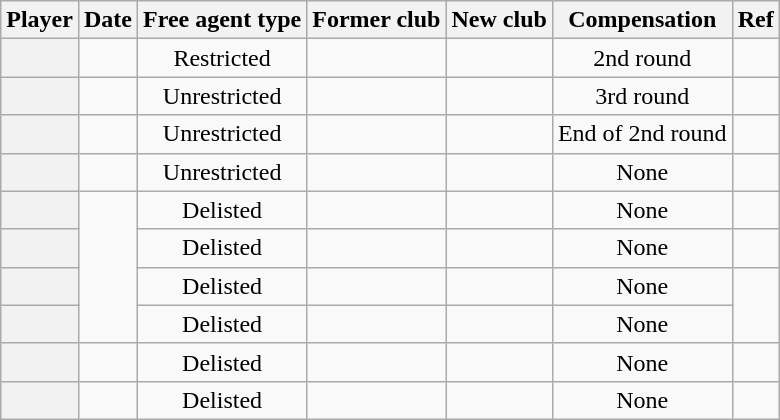<table class="wikitable plainrowheaders sortable" style="text-align:center;">
<tr>
<th scope="col">Player</th>
<th scope="col">Date</th>
<th scope="col">Free agent type</th>
<th scope="col">Former club</th>
<th scope="col">New club</th>
<th scope="col">Compensation</th>
<th scope="col" class="unsortable">Ref</th>
</tr>
<tr>
<th scope="row"></th>
<td></td>
<td>Restricted</td>
<td></td>
<td></td>
<td>2nd round</td>
<td></td>
</tr>
<tr>
<th scope="row"></th>
<td></td>
<td>Unrestricted</td>
<td></td>
<td></td>
<td>3rd round</td>
<td></td>
</tr>
<tr>
<th scope="row"></th>
<td></td>
<td>Unrestricted</td>
<td></td>
<td></td>
<td>End of 2nd round</td>
<td></td>
</tr>
<tr>
<th scope="row"></th>
<td></td>
<td>Unrestricted</td>
<td></td>
<td></td>
<td>None</td>
<td></td>
</tr>
<tr>
<th scope="row"></th>
<td rowspan=4></td>
<td>Delisted</td>
<td></td>
<td></td>
<td>None</td>
<td></td>
</tr>
<tr>
<th scope="row"></th>
<td>Delisted</td>
<td></td>
<td></td>
<td>None</td>
<td></td>
</tr>
<tr>
<th scope="row"></th>
<td>Delisted</td>
<td></td>
<td></td>
<td>None</td>
<td rowspan=2></td>
</tr>
<tr>
<th scope="row"></th>
<td>Delisted</td>
<td></td>
<td></td>
<td>None</td>
</tr>
<tr>
<th scope="row"></th>
<td></td>
<td>Delisted</td>
<td></td>
<td></td>
<td>None</td>
<td></td>
</tr>
<tr>
<th scope="row"></th>
<td></td>
<td>Delisted</td>
<td></td>
<td></td>
<td>None</td>
<td></td>
</tr>
</table>
